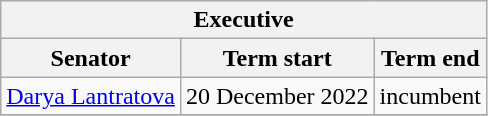<table class="wikitable sortable">
<tr>
<th colspan=3>Executive</th>
</tr>
<tr>
<th>Senator</th>
<th>Term start</th>
<th>Term end</th>
</tr>
<tr>
<td><a href='#'>Darya Lantratova</a></td>
<td>20 December 2022</td>
<td>incumbent</td>
</tr>
<tr>
</tr>
</table>
